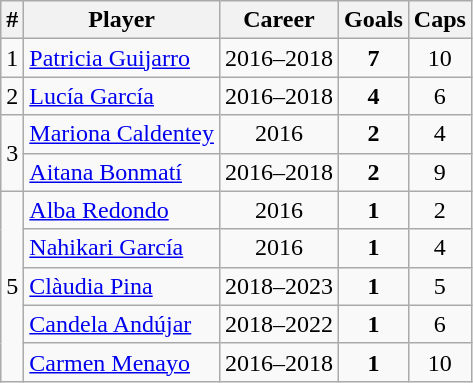<table class="wikitable" style="text-align: center;">
<tr>
<th>#</th>
<th>Player</th>
<th>Career</th>
<th>Goals</th>
<th>Caps</th>
</tr>
<tr>
<td>1</td>
<td style="text-align:left;"><a href='#'>Patricia Guijarro</a></td>
<td>2016–2018</td>
<td><strong>7</strong></td>
<td>10</td>
</tr>
<tr>
<td>2</td>
<td align="left"><a href='#'>Lucía García</a></td>
<td>2016–2018</td>
<td><strong>4</strong></td>
<td>6</td>
</tr>
<tr>
<td rowspan="2">3</td>
<td style="text-align:left;"><a href='#'>Mariona Caldentey</a></td>
<td>2016</td>
<td><strong>2</strong></td>
<td>4</td>
</tr>
<tr>
<td align="left"><a href='#'>Aitana Bonmatí</a></td>
<td>2016–2018</td>
<td><strong>2</strong></td>
<td>9</td>
</tr>
<tr>
<td rowspan="5">5</td>
<td style="text-align:left;"><a href='#'>Alba Redondo</a></td>
<td>2016</td>
<td><strong>1</strong></td>
<td>2</td>
</tr>
<tr>
<td style="text-align:left;"><a href='#'>Nahikari García</a></td>
<td>2016</td>
<td><strong>1</strong></td>
<td>4</td>
</tr>
<tr>
<td style="text-align:left;"><a href='#'>Clàudia Pina</a></td>
<td>2018–2023</td>
<td><strong>1</strong></td>
<td>5</td>
</tr>
<tr>
<td style="text-align:left;"><a href='#'>Candela Andújar</a></td>
<td>2018–2022</td>
<td><strong>1</strong></td>
<td>6</td>
</tr>
<tr>
<td align="left"><a href='#'>Carmen Menayo</a></td>
<td>2016–2018</td>
<td><strong>1</strong></td>
<td>10</td>
</tr>
</table>
